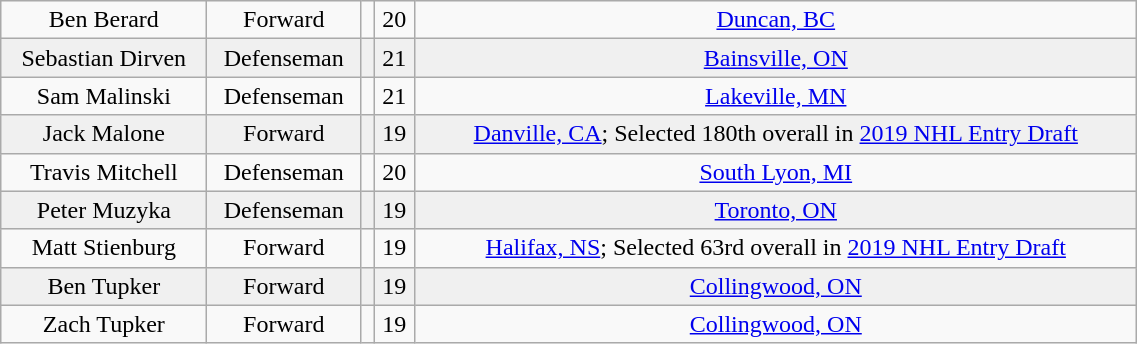<table class="wikitable" width="60%">
<tr align="center" bgcolor="">
<td>Ben Berard</td>
<td>Forward</td>
<td></td>
<td>20</td>
<td><a href='#'>Duncan, BC</a></td>
</tr>
<tr align="center" bgcolor="f0f0f0">
<td>Sebastian Dirven</td>
<td>Defenseman</td>
<td></td>
<td>21</td>
<td><a href='#'>Bainsville, ON</a></td>
</tr>
<tr align="center" bgcolor="">
<td>Sam Malinski</td>
<td>Defenseman</td>
<td></td>
<td>21</td>
<td><a href='#'>Lakeville, MN</a></td>
</tr>
<tr align="center" bgcolor="f0f0f0">
<td>Jack Malone</td>
<td>Forward</td>
<td></td>
<td>19</td>
<td><a href='#'>Danville, CA</a>; Selected 180th overall in <a href='#'>2019 NHL Entry Draft</a></td>
</tr>
<tr align="center" bgcolor="">
<td>Travis Mitchell</td>
<td>Defenseman</td>
<td></td>
<td>20</td>
<td><a href='#'>South Lyon, MI</a></td>
</tr>
<tr align="center" bgcolor="f0f0f0">
<td>Peter Muzyka</td>
<td>Defenseman</td>
<td></td>
<td>19</td>
<td><a href='#'>Toronto, ON</a></td>
</tr>
<tr align="center" bgcolor="">
<td>Matt Stienburg</td>
<td>Forward</td>
<td></td>
<td>19</td>
<td><a href='#'>Halifax, NS</a>; Selected 63rd overall in <a href='#'>2019 NHL Entry Draft</a></td>
</tr>
<tr align="center" bgcolor="f0f0f0">
<td>Ben Tupker</td>
<td>Forward</td>
<td></td>
<td>19</td>
<td><a href='#'>Collingwood, ON</a></td>
</tr>
<tr align="center" bgcolor="">
<td>Zach Tupker</td>
<td>Forward</td>
<td></td>
<td>19</td>
<td><a href='#'>Collingwood, ON</a></td>
</tr>
</table>
